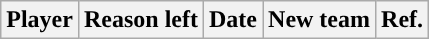<table class="wikitable sortable sortable" style="text-align: center">
<tr>
<th>Player</th>
<th>Reason left</th>
<th>Date</th>
<th>New team</th>
<th>Ref.</th>
</tr>
</table>
